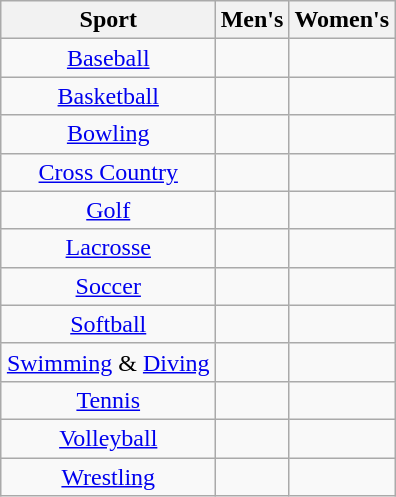<table class="wikitable" style="margin:auto; text-align:center">
<tr>
<th>Sport</th>
<th>Men's</th>
<th>Women's</th>
</tr>
<tr>
<td><a href='#'>Baseball</a></td>
<td></td>
<td></td>
</tr>
<tr>
<td><a href='#'>Basketball</a></td>
<td></td>
<td></td>
</tr>
<tr>
<td><a href='#'>Bowling</a></td>
<td></td>
<td></td>
</tr>
<tr>
<td><a href='#'>Cross Country</a></td>
<td></td>
<td></td>
</tr>
<tr>
<td><a href='#'>Golf</a></td>
<td></td>
<td></td>
</tr>
<tr>
<td><a href='#'>Lacrosse</a></td>
<td></td>
<td></td>
</tr>
<tr>
<td><a href='#'>Soccer</a></td>
<td></td>
<td></td>
</tr>
<tr>
<td><a href='#'>Softball</a></td>
<td></td>
<td></td>
</tr>
<tr>
<td><a href='#'>Swimming</a> & <a href='#'>Diving</a></td>
<td></td>
<td></td>
</tr>
<tr>
<td><a href='#'>Tennis</a></td>
<td></td>
<td></td>
</tr>
<tr>
<td><a href='#'>Volleyball</a></td>
<td></td>
<td></td>
</tr>
<tr>
<td><a href='#'>Wrestling</a></td>
<td></td>
<td></td>
</tr>
</table>
